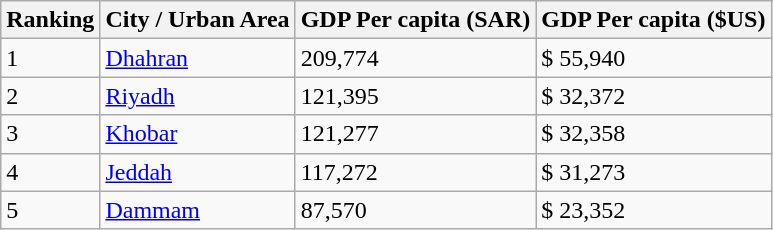<table class="wikitable">
<tr>
<th>Ranking</th>
<th>City / Urban Area</th>
<th>GDP Per capita (SAR)</th>
<th>GDP Per capita ($US)</th>
</tr>
<tr>
<td>1</td>
<td> <a href='#'>Dhahran</a></td>
<td>209,774</td>
<td>$ 55,940</td>
</tr>
<tr>
<td>2</td>
<td> <a href='#'>Riyadh</a></td>
<td>121,395</td>
<td>$ 32,372</td>
</tr>
<tr>
<td>3</td>
<td> <a href='#'>Khobar</a></td>
<td>121,277</td>
<td>$ 32,358</td>
</tr>
<tr>
<td>4</td>
<td> <a href='#'>Jeddah</a></td>
<td>117,272</td>
<td>$ 31,273</td>
</tr>
<tr>
<td>5</td>
<td> <a href='#'>Dammam</a></td>
<td>87,570</td>
<td>$ 23,352</td>
</tr>
</table>
